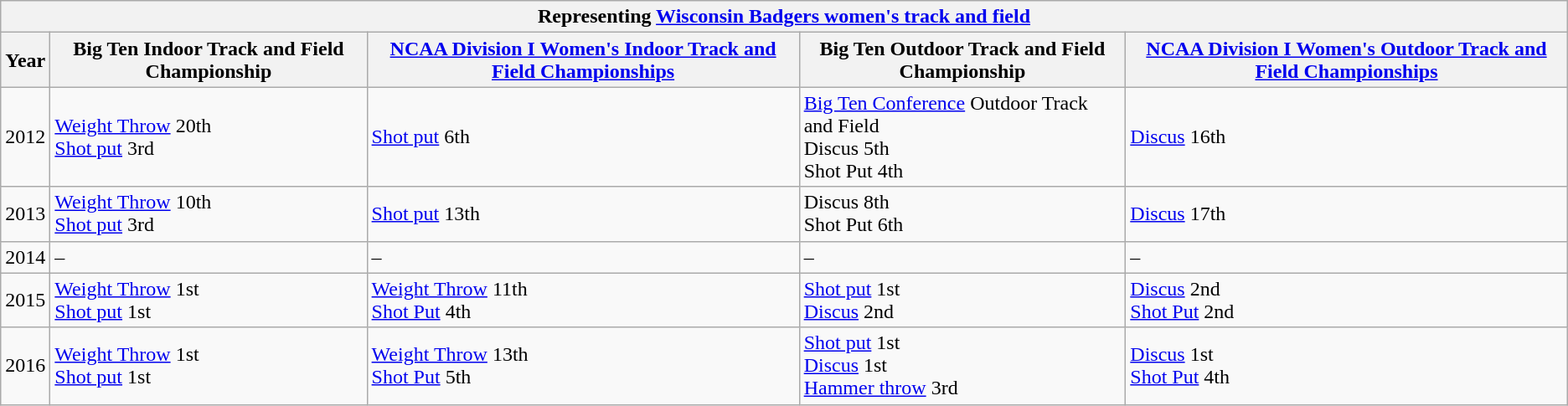<table class="wikitable sortable">
<tr>
<th colspan="7">Representing <a href='#'>Wisconsin Badgers women's track and field</a></th>
</tr>
<tr>
<th>Year</th>
<th>Big Ten Indoor Track and Field Championship</th>
<th><a href='#'>NCAA Division I Women's Indoor Track and Field Championships</a></th>
<th>Big Ten Outdoor Track and Field Championship</th>
<th><a href='#'>NCAA Division I Women's Outdoor Track and Field Championships</a></th>
</tr>
<tr>
<td>2012</td>
<td><a href='#'>Weight Throw</a>  20th<br> <a href='#'>Shot put</a>  3rd</td>
<td><a href='#'>Shot put</a>  6th</td>
<td><a href='#'>Big Ten Conference</a> Outdoor Track and Field <br>Discus  5th<br>Shot Put  4th</td>
<td><a href='#'>Discus</a>  16th</td>
</tr>
<tr>
<td>2013</td>
<td><a href='#'>Weight Throw</a>  10th<br> <a href='#'>Shot put</a>  3rd</td>
<td><a href='#'>Shot put</a>  13th</td>
<td>Discus  8th<br>Shot Put  6th</td>
<td><a href='#'>Discus</a>  17th</td>
</tr>
<tr>
<td>2014</td>
<td>–</td>
<td>–</td>
<td>–</td>
<td>–</td>
</tr>
<tr>
<td>2015</td>
<td><a href='#'>Weight Throw</a>  1st<br> <a href='#'>Shot put</a>  1st</td>
<td><a href='#'>Weight Throw</a>  11th<br> <a href='#'>Shot Put</a>  4th</td>
<td><a href='#'>Shot put</a>  1st<br> <a href='#'>Discus</a>  2nd</td>
<td><a href='#'>Discus</a>  2nd<br> <a href='#'>Shot Put</a>  2nd</td>
</tr>
<tr>
<td>2016</td>
<td><a href='#'>Weight Throw</a>  1st<br> <a href='#'>Shot put</a>  1st</td>
<td><a href='#'>Weight Throw</a>  13th<br> <a href='#'>Shot Put</a>  5th</td>
<td><a href='#'>Shot put</a>  1st<br> <a href='#'>Discus</a>  1st<br><a href='#'>Hammer throw</a>  3rd</td>
<td><a href='#'>Discus</a>  1st<br> <a href='#'>Shot Put</a>  4th</td>
</tr>
</table>
